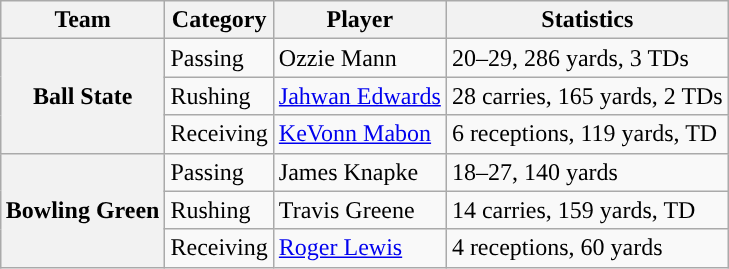<table class="wikitable" style="float:right">
<tr>
<th>Team</th>
<th>Category</th>
<th>Player</th>
<th>Statistics</th>
</tr>
<tr>
<th rowspan=3>Ball State</th>
<td>Passing</td>
<td>Ozzie Mann</td>
<td>20–29, 286 yards, 3 TDs</td>
</tr>
<tr>
<td>Rushing</td>
<td><a href='#'>Jahwan Edwards</a></td>
<td>28 carries, 165 yards, 2 TDs</td>
</tr>
<tr>
<td>Receiving</td>
<td><a href='#'>KeVonn Mabon</a></td>
<td>6 receptions, 119 yards, TD</td>
</tr>
<tr>
<th rowspan=3>Bowling Green</th>
<td>Passing</td>
<td>James Knapke</td>
<td>18–27, 140 yards</td>
</tr>
<tr>
<td>Rushing</td>
<td>Travis Greene</td>
<td>14 carries, 159 yards, TD</td>
</tr>
<tr>
<td>Receiving</td>
<td><a href='#'>Roger Lewis</a></td>
<td>4 receptions, 60 yards</td>
</tr>
</table>
